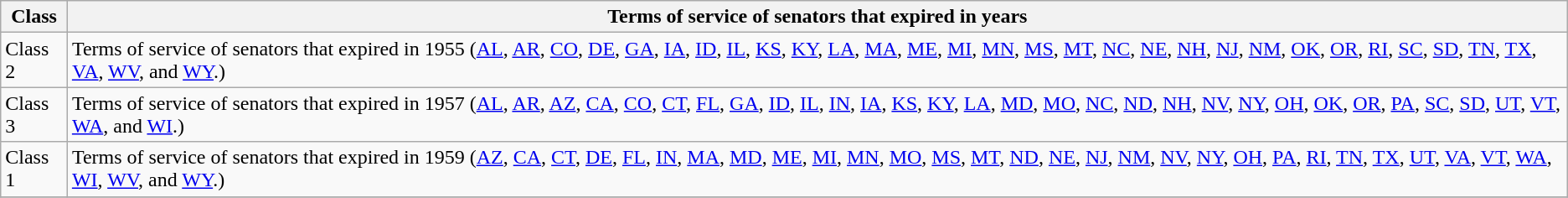<table class="wikitable sortable">
<tr valign=bottom>
<th>Class</th>
<th>Terms of service of senators that expired in years</th>
</tr>
<tr>
<td>Class 2</td>
<td>Terms of service of senators that expired in 1955 (<a href='#'>AL</a>, <a href='#'>AR</a>, <a href='#'>CO</a>, <a href='#'>DE</a>, <a href='#'>GA</a>, <a href='#'>IA</a>, <a href='#'>ID</a>, <a href='#'>IL</a>, <a href='#'>KS</a>, <a href='#'>KY</a>, <a href='#'>LA</a>, <a href='#'>MA</a>, <a href='#'>ME</a>, <a href='#'>MI</a>, <a href='#'>MN</a>, <a href='#'>MS</a>, <a href='#'>MT</a>, <a href='#'>NC</a>, <a href='#'>NE</a>, <a href='#'>NH</a>, <a href='#'>NJ</a>, <a href='#'>NM</a>, <a href='#'>OK</a>, <a href='#'>OR</a>, <a href='#'>RI</a>, <a href='#'>SC</a>, <a href='#'>SD</a>, <a href='#'>TN</a>, <a href='#'>TX</a>, <a href='#'>VA</a>, <a href='#'>WV</a>, and <a href='#'>WY</a>.)</td>
</tr>
<tr>
<td>Class 3</td>
<td>Terms of service of senators that expired in 1957 (<a href='#'>AL</a>, <a href='#'>AR</a>, <a href='#'>AZ</a>, <a href='#'>CA</a>, <a href='#'>CO</a>, <a href='#'>CT</a>, <a href='#'>FL</a>, <a href='#'>GA</a>, <a href='#'>ID</a>, <a href='#'>IL</a>, <a href='#'>IN</a>, <a href='#'>IA</a>, <a href='#'>KS</a>, <a href='#'>KY</a>, <a href='#'>LA</a>, <a href='#'>MD</a>, <a href='#'>MO</a>, <a href='#'>NC</a>, <a href='#'>ND</a>, <a href='#'>NH</a>, <a href='#'>NV</a>, <a href='#'>NY</a>, <a href='#'>OH</a>, <a href='#'>OK</a>, <a href='#'>OR</a>, <a href='#'>PA</a>, <a href='#'>SC</a>, <a href='#'>SD</a>, <a href='#'>UT</a>, <a href='#'>VT</a>, <a href='#'>WA</a>, and <a href='#'>WI</a>.)</td>
</tr>
<tr>
<td>Class 1</td>
<td>Terms of service of senators that expired in 1959 (<a href='#'>AZ</a>, <a href='#'>CA</a>, <a href='#'>CT</a>, <a href='#'>DE</a>, <a href='#'>FL</a>, <a href='#'>IN</a>, <a href='#'>MA</a>, <a href='#'>MD</a>, <a href='#'>ME</a>,  <a href='#'>MI</a>, <a href='#'>MN</a>, <a href='#'>MO</a>, <a href='#'>MS</a>, <a href='#'>MT</a>, <a href='#'>ND</a>, <a href='#'>NE</a>, <a href='#'>NJ</a>, <a href='#'>NM</a>, <a href='#'>NV</a>, <a href='#'>NY</a>, <a href='#'>OH</a>, <a href='#'>PA</a>, <a href='#'>RI</a>, <a href='#'>TN</a>, <a href='#'>TX</a>, <a href='#'>UT</a>, <a href='#'>VA</a>, <a href='#'>VT</a>, <a href='#'>WA</a>, <a href='#'>WI</a>, <a href='#'>WV</a>, and <a href='#'>WY</a>.)</td>
</tr>
<tr>
</tr>
</table>
